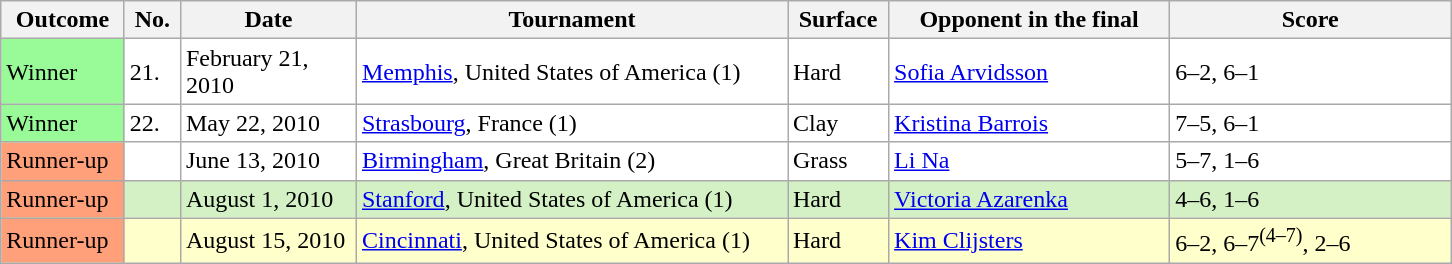<table class="sortable wikitable">
<tr>
<th width=75>Outcome</th>
<th width=30>No.</th>
<th width=110>Date</th>
<th width=280>Tournament</th>
<th width=60>Surface</th>
<th width=180>Opponent in the final</th>
<th width=180>Score</th>
</tr>
<tr bgcolor=#fff>
<td bgcolor=98FB98>Winner</td>
<td>21.</td>
<td>February 21, 2010</td>
<td><a href='#'>Memphis</a>, United States of America (1)</td>
<td>Hard</td>
<td> <a href='#'>Sofia Arvidsson</a></td>
<td>6–2, 6–1</td>
</tr>
<tr bgcolor=#fff>
<td bgcolor=98FB98>Winner</td>
<td>22.</td>
<td>May 22, 2010</td>
<td><a href='#'>Strasbourg</a>, France (1)</td>
<td>Clay</td>
<td> <a href='#'>Kristina Barrois</a></td>
<td>7–5, 6–1</td>
</tr>
<tr bgcolor=#fff>
<td bgcolor=#FFA07A>Runner-up</td>
<td></td>
<td>June 13, 2010</td>
<td><a href='#'>Birmingham</a>, Great Britain (2)</td>
<td>Grass</td>
<td> <a href='#'>Li Na</a></td>
<td>5–7, 1–6</td>
</tr>
<tr bgcolor=#d4f1c5>
<td bgcolor=#FFA07A>Runner-up</td>
<td></td>
<td>August 1, 2010</td>
<td><a href='#'>Stanford</a>, United States of America (1)</td>
<td>Hard</td>
<td> <a href='#'>Victoria Azarenka</a></td>
<td>4–6, 1–6</td>
</tr>
<tr bgcolor=#ffffcc>
<td bgcolor=#FFA07A>Runner-up</td>
<td></td>
<td>August 15, 2010</td>
<td><a href='#'>Cincinnati</a>, United States of America (1)</td>
<td>Hard</td>
<td> <a href='#'>Kim Clijsters</a></td>
<td>6–2, 6–7<sup>(4–7)</sup>, 2–6</td>
</tr>
</table>
